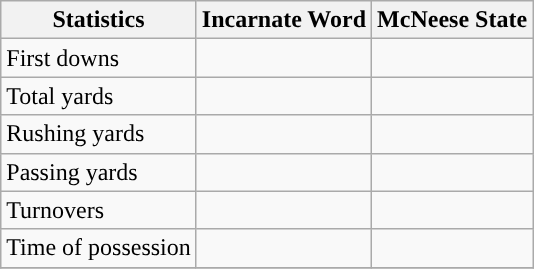<table class="wikitable">
<tr>
<th>Statistics</th>
<th>Incarnate Word</th>
<th>McNeese State</th>
</tr>
<tr>
<td>First downs</td>
<td> </td>
<td> </td>
</tr>
<tr>
<td>Total yards</td>
<td> </td>
<td> </td>
</tr>
<tr>
<td>Rushing yards</td>
<td> </td>
<td> </td>
</tr>
<tr>
<td>Passing yards</td>
<td> </td>
<td> </td>
</tr>
<tr>
<td>Turnovers</td>
<td> </td>
<td> </td>
</tr>
<tr>
<td>Time of possession</td>
<td> </td>
<td> </td>
</tr>
<tr>
</tr>
</table>
